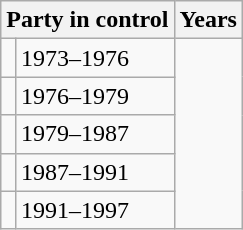<table class="wikitable">
<tr>
<th colspan="2">Party in control</th>
<th>Years</th>
</tr>
<tr>
<td></td>
<td>1973–1976</td>
</tr>
<tr>
<td></td>
<td>1976–1979</td>
</tr>
<tr>
<td></td>
<td>1979–1987</td>
</tr>
<tr>
<td></td>
<td>1987–1991</td>
</tr>
<tr>
<td></td>
<td>1991–1997</td>
</tr>
</table>
